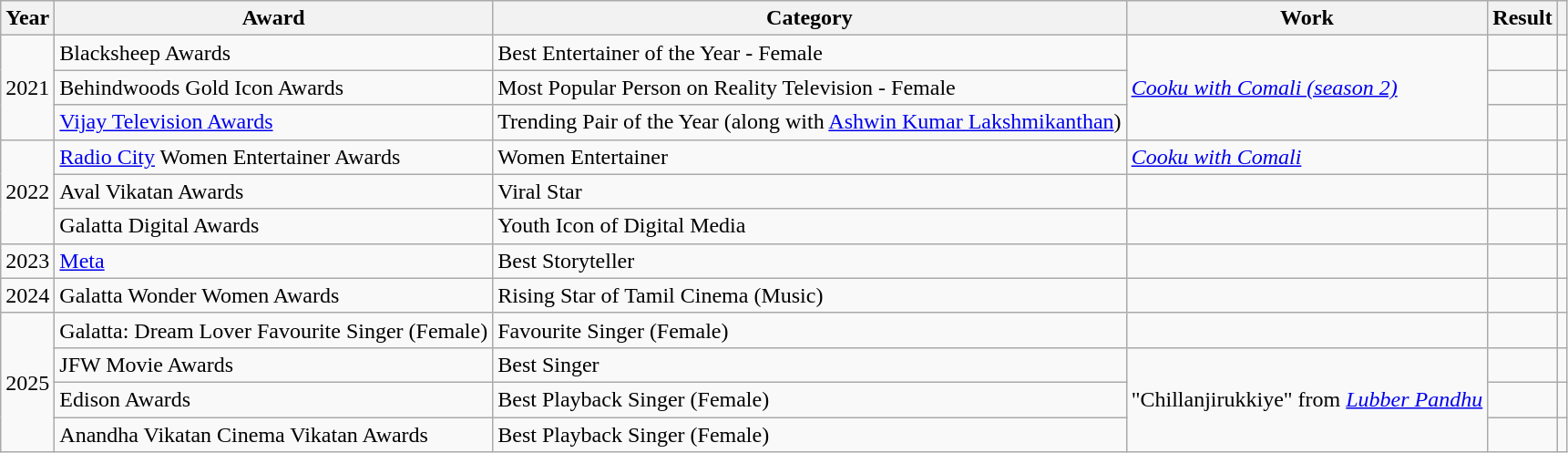<table class="wikitable sortable">
<tr>
<th scope="col">Year</th>
<th scope="col">Award</th>
<th scope="col">Category</th>
<th scope="col">Work</th>
<th scope="col">Result</th>
<th scope="col" class="unsortable"></th>
</tr>
<tr>
<td rowspan="3">2021</td>
<td>Blacksheep Awards</td>
<td>Best Entertainer of the Year - Female</td>
<td rowspan=3><em><a href='#'>Cooku with Comali (season 2)</a></em></td>
<td></td>
<td></td>
</tr>
<tr>
<td>Behindwoods Gold Icon Awards</td>
<td>Most Popular Person on Reality Television - Female</td>
<td></td>
<td></td>
</tr>
<tr>
<td><a href='#'>Vijay Television Awards</a></td>
<td>Trending Pair of the Year (along with <a href='#'>Ashwin Kumar Lakshmikanthan</a>)</td>
<td></td>
<td></td>
</tr>
<tr>
<td Rowspan="3">2022</td>
<td><a href='#'>Radio City</a> Women Entertainer Awards</td>
<td>Women Entertainer</td>
<td><em><a href='#'>Cooku with Comali</a></em></td>
<td></td>
<td></td>
</tr>
<tr>
<td>Aval Vikatan Awards</td>
<td>Viral Star</td>
<td></td>
<td></td>
<td></td>
</tr>
<tr>
<td>Galatta Digital Awards</td>
<td>Youth Icon of Digital Media</td>
<td></td>
<td></td>
<td></td>
</tr>
<tr>
<td>2023</td>
<td><a href='#'>Meta</a></td>
<td>Best Storyteller</td>
<td></td>
<td></td>
<td></td>
</tr>
<tr>
<td>2024</td>
<td>Galatta Wonder Women Awards</td>
<td>Rising Star of Tamil Cinema (Music)</td>
<td></td>
<td></td>
<td></td>
</tr>
<tr>
<td Rowspan="4">2025</td>
<td>Galatta: Dream Lover Favourite Singer (Female)</td>
<td>Favourite Singer (Female)</td>
<td></td>
<td></td>
<td></td>
</tr>
<tr>
<td>JFW Movie Awards</td>
<td>Best Singer</td>
<td rowspan="3">"Chillanjirukkiye" from <em><a href='#'>Lubber Pandhu</a></em></td>
<td></td>
<td></td>
</tr>
<tr>
<td>Edison Awards</td>
<td>Best Playback Singer (Female)</td>
<td></td>
<td></td>
</tr>
<tr>
<td>Anandha Vikatan Cinema Vikatan Awards</td>
<td>Best Playback Singer (Female)</td>
<td></td>
<td></td>
</tr>
</table>
